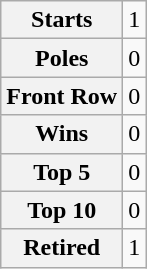<table class="wikitable" style="text-align:center">
<tr>
<th>Starts</th>
<td>1</td>
</tr>
<tr>
<th>Poles</th>
<td>0</td>
</tr>
<tr>
<th>Front Row</th>
<td>0</td>
</tr>
<tr>
<th>Wins</th>
<td>0</td>
</tr>
<tr>
<th>Top 5</th>
<td>0</td>
</tr>
<tr>
<th>Top 10</th>
<td>0</td>
</tr>
<tr>
<th>Retired</th>
<td>1</td>
</tr>
</table>
